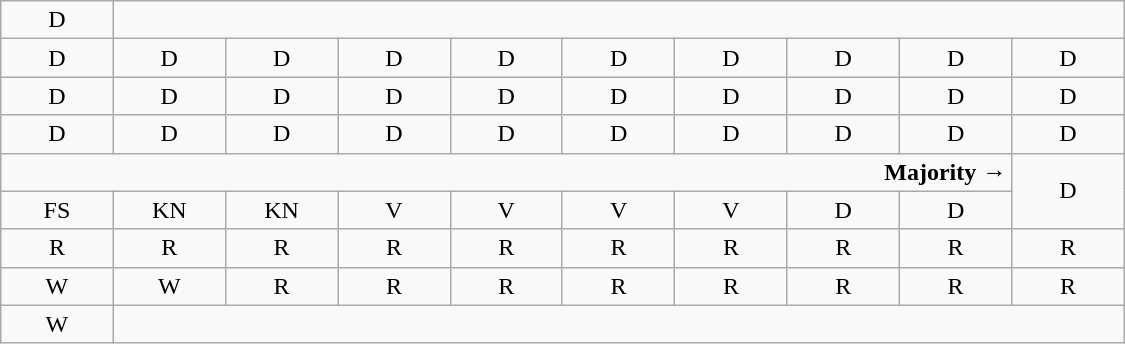<table class="wikitable" style="text-align:center" width=750px>
<tr>
<td>D</td>
<td colspan=9> </td>
</tr>
<tr>
<td width=50px >D</td>
<td width=50px >D</td>
<td width=50px >D</td>
<td width=50px >D</td>
<td width=50px >D</td>
<td width=50px >D</td>
<td width=50px >D</td>
<td width=50px >D</td>
<td width=50px >D</td>
<td width=50px >D</td>
</tr>
<tr>
<td>D</td>
<td>D</td>
<td>D</td>
<td>D</td>
<td>D</td>
<td>D</td>
<td>D</td>
<td>D</td>
<td>D</td>
<td>D</td>
</tr>
<tr>
<td>D</td>
<td>D</td>
<td>D</td>
<td>D</td>
<td>D<br></td>
<td>D<br></td>
<td>D<br></td>
<td>D<br></td>
<td>D<br></td>
<td>D<br></td>
</tr>
<tr>
<td colspan=9 align=right><strong>Majority →</strong></td>
<td rowspan=2 >D<br></td>
</tr>
<tr>
<td>FS</td>
<td>KN</td>
<td>KN<br></td>
<td>V<br></td>
<td>V</td>
<td>V</td>
<td>V</td>
<td>D<br></td>
<td>D<br></td>
</tr>
<tr>
<td>R<br></td>
<td>R<br></td>
<td>R<br></td>
<td>R<br></td>
<td>R<br></td>
<td>R</td>
<td>R</td>
<td>R</td>
<td>R</td>
<td>R</td>
</tr>
<tr>
<td>W</td>
<td>W</td>
<td>R<br></td>
<td>R<br></td>
<td>R<br></td>
<td>R<br></td>
<td>R<br></td>
<td>R</td>
<td>R</td>
<td>R</td>
</tr>
<tr>
<td>W</td>
<td colspan=9> </td>
</tr>
</table>
